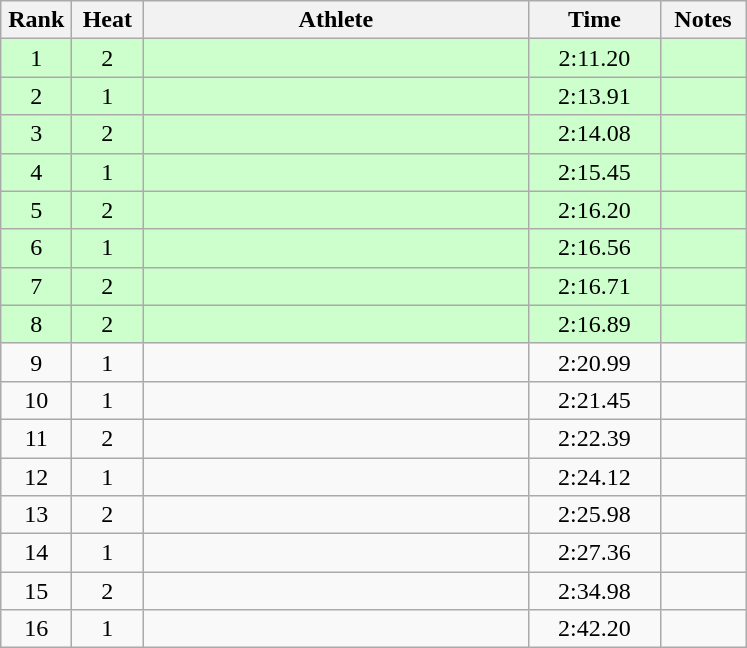<table class="wikitable" style="text-align:center">
<tr>
<th width=40>Rank</th>
<th width=40>Heat</th>
<th width=250>Athlete</th>
<th width=80>Time</th>
<th width=50>Notes</th>
</tr>
<tr bgcolor=ccffcc>
<td>1</td>
<td>2</td>
<td align=left></td>
<td>2:11.20</td>
<td></td>
</tr>
<tr bgcolor=ccffcc>
<td>2</td>
<td>1</td>
<td align=left></td>
<td>2:13.91</td>
<td></td>
</tr>
<tr bgcolor=ccffcc>
<td>3</td>
<td>2</td>
<td align=left></td>
<td>2:14.08</td>
<td></td>
</tr>
<tr bgcolor=ccffcc>
<td>4</td>
<td>1</td>
<td align=left></td>
<td>2:15.45</td>
<td></td>
</tr>
<tr bgcolor=ccffcc>
<td>5</td>
<td>2</td>
<td align=left></td>
<td>2:16.20</td>
<td></td>
</tr>
<tr bgcolor=ccffcc>
<td>6</td>
<td>1</td>
<td align=left></td>
<td>2:16.56</td>
<td></td>
</tr>
<tr bgcolor=ccffcc>
<td>7</td>
<td>2</td>
<td align=left></td>
<td>2:16.71</td>
<td></td>
</tr>
<tr bgcolor=ccffcc>
<td>8</td>
<td>2</td>
<td align=left></td>
<td>2:16.89</td>
<td></td>
</tr>
<tr>
<td>9</td>
<td>1</td>
<td align=left></td>
<td>2:20.99</td>
<td></td>
</tr>
<tr>
<td>10</td>
<td>1</td>
<td align=left></td>
<td>2:21.45</td>
<td></td>
</tr>
<tr>
<td>11</td>
<td>2</td>
<td align=left></td>
<td>2:22.39</td>
<td></td>
</tr>
<tr>
<td>12</td>
<td>1</td>
<td align=left></td>
<td>2:24.12</td>
<td></td>
</tr>
<tr>
<td>13</td>
<td>2</td>
<td align=left></td>
<td>2:25.98</td>
<td></td>
</tr>
<tr>
<td>14</td>
<td>1</td>
<td align=left></td>
<td>2:27.36</td>
<td></td>
</tr>
<tr>
<td>15</td>
<td>2</td>
<td align=left></td>
<td>2:34.98</td>
<td></td>
</tr>
<tr>
<td>16</td>
<td>1</td>
<td align=left></td>
<td>2:42.20</td>
<td></td>
</tr>
</table>
